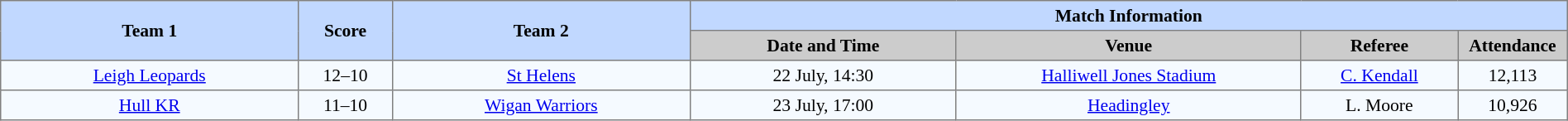<table border=1 style="border-collapse:collapse; font-size:90%; text-align:center"; cellpadding=3 cellspacing=0 width=100%>
<tr bgcolor="#c1d8ff">
<th rowspan=2 width=19%>Team 1</th>
<th rowspan=2 width=6%>Score</th>
<th rowspan=2 width=19%>Team 2</th>
<th colspan=4>Match Information</th>
</tr>
<tr bgcolor="#cccccc">
<th width=17%>Date and Time</th>
<th width=22%>Venue</th>
<th width=10%>Referee</th>
<th width=7%>Attendance</th>
</tr>
<tr bgcolor=#f5faff>
<td> <a href='#'>Leigh Leopards</a></td>
<td>12–10</td>
<td> <a href='#'>St Helens</a></td>
<td>22 July, 14:30</td>
<td><a href='#'>Halliwell Jones Stadium</a></td>
<td><a href='#'>C. Kendall</a></td>
<td>12,113</td>
</tr>
<tr bgcolor=#f5faff>
<td> <a href='#'>Hull KR</a></td>
<td>11–10</td>
<td> <a href='#'>Wigan Warriors</a></td>
<td>23 July, 17:00</td>
<td><a href='#'>Headingley</a></td>
<td>L. Moore</td>
<td>10,926</td>
</tr>
</table>
